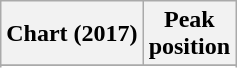<table class="wikitable sortable plainrowheaders" style="text-align:center">
<tr>
<th scope="col">Chart (2017)</th>
<th scope="col">Peak<br> position</th>
</tr>
<tr>
</tr>
<tr>
</tr>
<tr>
</tr>
</table>
